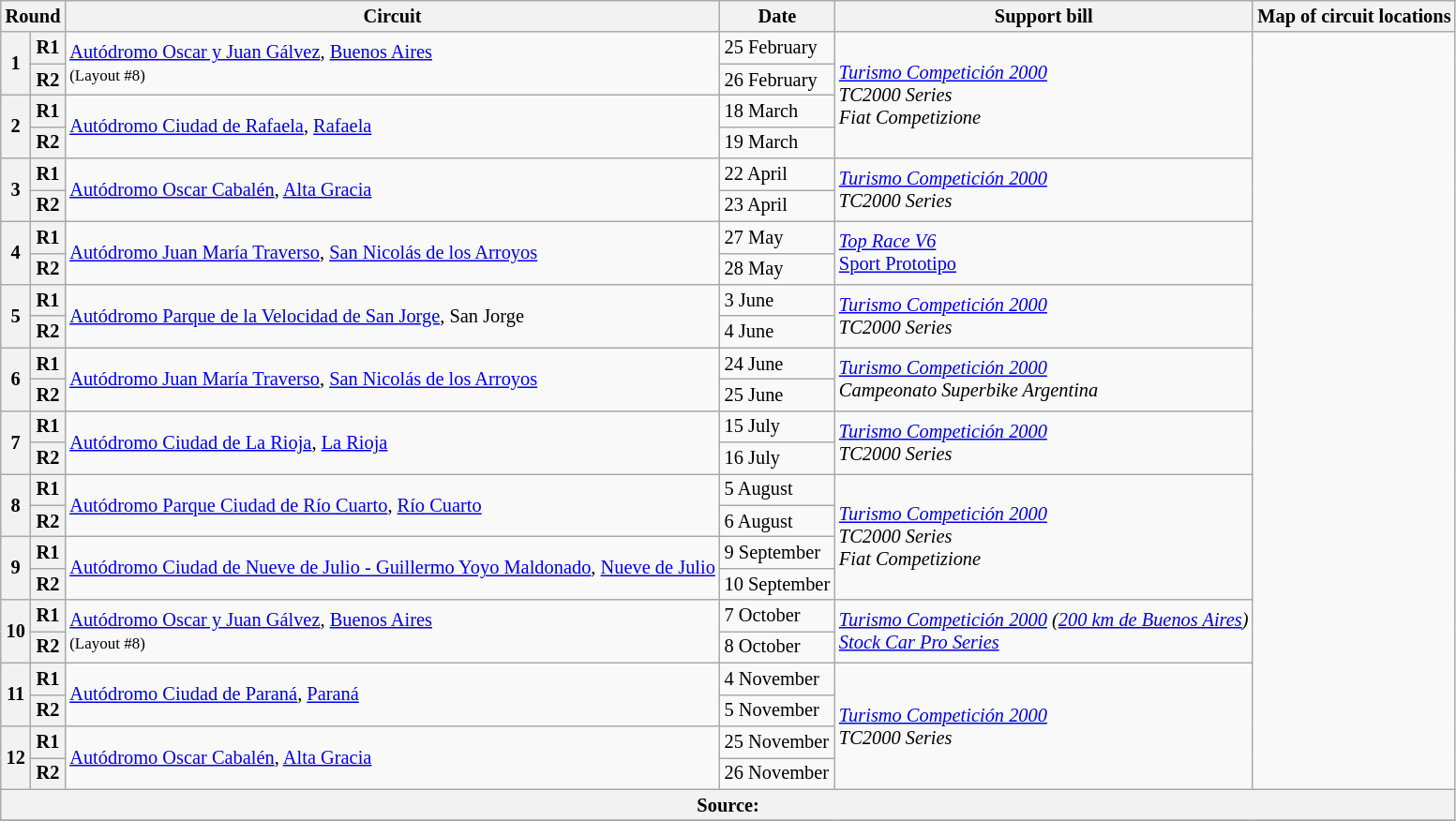<table class="wikitable" style="font-size:85%">
<tr>
<th colspan="2">Round</th>
<th>Circuit</th>
<th>Date</th>
<th>Support bill</th>
<th>Map of circuit locations</th>
</tr>
<tr>
<th rowspan="2">1</th>
<th>R1</th>
<td rowspan="2"> <a href='#'>Autódromo Oscar y Juan Gálvez</a>, <a href='#'>Buenos Aires</a><br><small>(Layout #8)</small></td>
<td nowrap="">25 February</td>
<td rowspan="4"><em><a href='#'>Turismo Competición 2000</a><br>TC2000 Series<br>Fiat Competizione</em></td>
<td rowspan="24"></td>
</tr>
<tr>
<th>R2</th>
<td>26 February</td>
</tr>
<tr>
<th rowspan="2">2</th>
<th>R1</th>
<td rowspan="2"> <a href='#'>Autódromo Ciudad de Rafaela</a>, <a href='#'>Rafaela</a></td>
<td>18 March</td>
</tr>
<tr>
<th>R2</th>
<td>19 March</td>
</tr>
<tr>
<th rowspan="2">3</th>
<th>R1</th>
<td rowspan="2"> <a href='#'>Autódromo Oscar Cabalén</a>, <a href='#'>Alta Gracia</a></td>
<td>22 April</td>
<td rowspan="2"><em><a href='#'>Turismo Competición 2000</a><br>TC2000 Series</em></td>
</tr>
<tr>
<th>R2</th>
<td>23 April</td>
</tr>
<tr>
<th rowspan="2">4</th>
<th>R1</th>
<td rowspan="2"> <a href='#'>Autódromo Juan María Traverso</a>, <a href='#'>San Nicolás de los Arroyos</a></td>
<td>27 May</td>
<td rowspan="2"><em><a href='#'>Top Race V6</a></em><br><a href='#'>Sport Prototipo</a></td>
</tr>
<tr>
<th>R2</th>
<td>28 May</td>
</tr>
<tr>
<th rowspan="2">5</th>
<th>R1</th>
<td rowspan="2"> <a href='#'>Autódromo Parque de la Velocidad de San Jorge</a>, San Jorge</td>
<td>3 June</td>
<td rowspan="2"><em><a href='#'>Turismo Competición 2000</a><br>TC2000 Series</em></td>
</tr>
<tr>
<th>R2</th>
<td>4 June</td>
</tr>
<tr>
<th rowspan="2">6</th>
<th>R1</th>
<td rowspan="2"> <a href='#'>Autódromo Juan María Traverso</a>, <a href='#'>San Nicolás de los Arroyos</a></td>
<td>24 June</td>
<td rowspan="2"><em><a href='#'>Turismo Competición 2000</a> <br>Campeonato Superbike Argentina</em></td>
</tr>
<tr>
<th>R2</th>
<td>25 June</td>
</tr>
<tr>
<th rowspan="2">7</th>
<th>R1</th>
<td rowspan="2"> <a href='#'>Autódromo Ciudad de La Rioja</a>, <a href='#'>La Rioja</a></td>
<td>15 July</td>
<td rowspan="2"><em><a href='#'>Turismo Competición 2000</a><br>TC2000 Series</em></td>
</tr>
<tr>
<th>R2</th>
<td>16 July</td>
</tr>
<tr>
<th rowspan="2">8</th>
<th>R1</th>
<td rowspan="2"> <a href='#'>Autódromo Parque Ciudad de Río Cuarto</a>, <a href='#'>Río Cuarto</a></td>
<td>5 August</td>
<td rowspan="4"><em><a href='#'>Turismo Competición 2000</a><br>TC2000 Series<br>Fiat Competizione</em></td>
</tr>
<tr>
<th>R2</th>
<td>6 August</td>
</tr>
<tr>
<th rowspan="2">9</th>
<th>R1</th>
<td rowspan="2"> <a href='#'>Autódromo Ciudad de Nueve de Julio - Guillermo Yoyo Maldonado</a>, <a href='#'>Nueve de Julio</a></td>
<td>9 September</td>
</tr>
<tr>
<th>R2</th>
<td>10 September</td>
</tr>
<tr>
<th rowspan="2">10</th>
<th>R1</th>
<td rowspan="2"> <a href='#'>Autódromo Oscar y Juan Gálvez</a>, <a href='#'>Buenos Aires</a><br><small>(Layout #8)</small></td>
<td>7 October</td>
<td rowspan="2" nowrap><em><a href='#'>Turismo Competición 2000</a> (<a href='#'>200 km de Buenos Aires</a>)<br><a href='#'>Stock Car Pro Series</a></em></td>
</tr>
<tr>
<th>R2</th>
<td>8 October</td>
</tr>
<tr>
<th rowspan="2">11</th>
<th>R1</th>
<td rowspan="2"> <a href='#'>Autódromo Ciudad de Paraná</a>, <a href='#'>Paraná</a></td>
<td>4 November</td>
<td rowspan="4"><em><a href='#'>Turismo Competición 2000</a><br>TC2000 Series</em></td>
</tr>
<tr>
<th>R2</th>
<td>5 November</td>
</tr>
<tr>
<th rowspan="2">12</th>
<th>R1</th>
<td rowspan="2"> <a href='#'>Autódromo Oscar Cabalén</a>, <a href='#'>Alta Gracia</a></td>
<td nowrap>25 November</td>
</tr>
<tr>
<th>R2</th>
<td>26 November</td>
</tr>
<tr>
<th colspan="6">Source: </th>
</tr>
<tr>
</tr>
</table>
